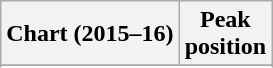<table class="wikitable sortable plainrowheaders" style="text-align:center">
<tr>
<th scope="col">Chart (2015–16)</th>
<th scope="col">Peak<br>position</th>
</tr>
<tr>
</tr>
<tr>
</tr>
<tr>
</tr>
<tr>
</tr>
<tr>
</tr>
</table>
